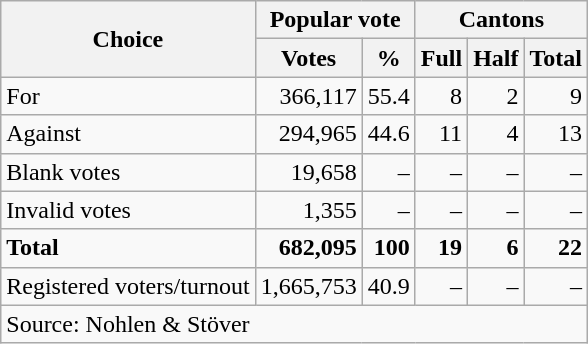<table class=wikitable style=text-align:right>
<tr>
<th rowspan=2>Choice</th>
<th colspan=2>Popular vote</th>
<th colspan=3>Cantons</th>
</tr>
<tr>
<th>Votes</th>
<th>%</th>
<th>Full</th>
<th>Half</th>
<th>Total</th>
</tr>
<tr>
<td align=left>For</td>
<td>366,117</td>
<td>55.4</td>
<td>8</td>
<td>2</td>
<td>9</td>
</tr>
<tr>
<td align=left>Against</td>
<td>294,965</td>
<td>44.6</td>
<td>11</td>
<td>4</td>
<td>13</td>
</tr>
<tr>
<td align=left>Blank votes</td>
<td>19,658</td>
<td>–</td>
<td>–</td>
<td>–</td>
<td>–</td>
</tr>
<tr>
<td align=left>Invalid votes</td>
<td>1,355</td>
<td>–</td>
<td>–</td>
<td>–</td>
<td>–</td>
</tr>
<tr>
<td align=left><strong>Total</strong></td>
<td><strong>682,095</strong></td>
<td><strong>100</strong></td>
<td><strong>19</strong></td>
<td><strong>6</strong></td>
<td><strong>22</strong></td>
</tr>
<tr>
<td align=left>Registered voters/turnout</td>
<td>1,665,753</td>
<td>40.9</td>
<td>–</td>
<td>–</td>
<td>–</td>
</tr>
<tr>
<td align=left colspan=6>Source: Nohlen & Stöver</td>
</tr>
</table>
